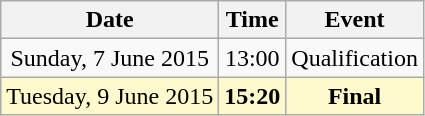<table class ="wikitable" style="text-align:center;">
<tr>
<th>Date</th>
<th>Time</th>
<th>Event</th>
</tr>
<tr>
<td>Sunday, 7 June 2015</td>
<td>13:00</td>
<td>Qualification</td>
</tr>
<tr style="background-color:lemonchiffon;">
<td>Tuesday, 9 June 2015</td>
<td><strong>15:20</strong></td>
<td><strong>Final</strong></td>
</tr>
</table>
